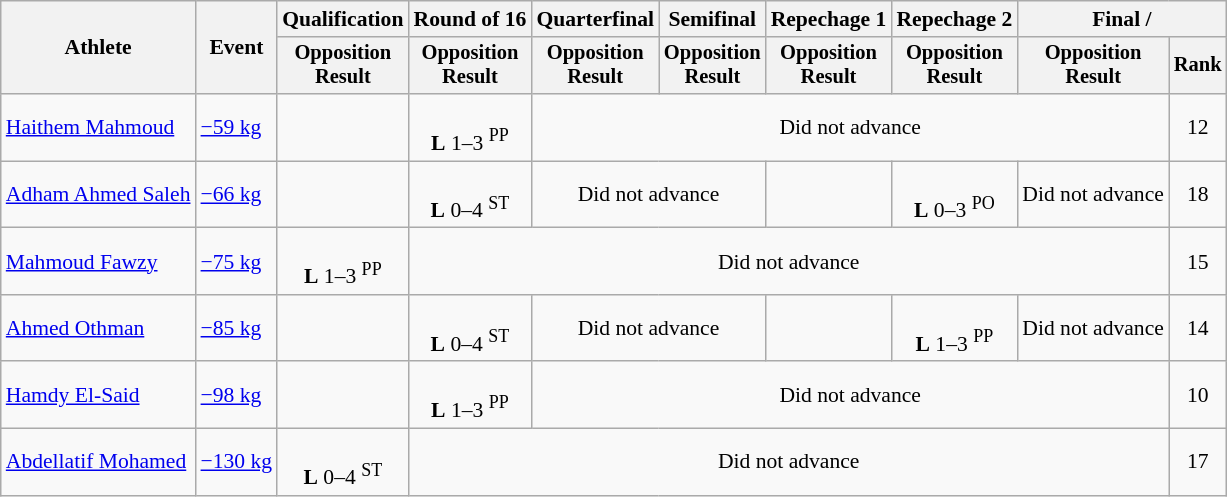<table class="wikitable" style="font-size:90%">
<tr>
<th rowspan=2>Athlete</th>
<th rowspan=2>Event</th>
<th>Qualification</th>
<th>Round of 16</th>
<th>Quarterfinal</th>
<th>Semifinal</th>
<th>Repechage 1</th>
<th>Repechage 2</th>
<th colspan=2>Final / </th>
</tr>
<tr style="font-size: 95%">
<th>Opposition<br>Result</th>
<th>Opposition<br>Result</th>
<th>Opposition<br>Result</th>
<th>Opposition<br>Result</th>
<th>Opposition<br>Result</th>
<th>Opposition<br>Result</th>
<th>Opposition<br>Result</th>
<th>Rank</th>
</tr>
<tr align=center>
<td align=left><a href='#'>Haithem Mahmoud</a></td>
<td align=left><a href='#'>−59 kg</a></td>
<td></td>
<td><br><strong>L</strong> 1–3 <sup>PP</sup></td>
<td colspan=5>Did not advance</td>
<td>12</td>
</tr>
<tr align=center>
<td align=left><a href='#'>Adham Ahmed Saleh</a></td>
<td align=left><a href='#'>−66 kg</a></td>
<td></td>
<td><br><strong>L</strong> 0–4 <sup>ST</sup></td>
<td colspan=2>Did not advance</td>
<td></td>
<td><br><strong>L</strong> 0–3 <sup>PO</sup></td>
<td>Did not advance</td>
<td>18</td>
</tr>
<tr align=center>
<td align=left><a href='#'>Mahmoud Fawzy</a></td>
<td align=left><a href='#'>−75 kg</a></td>
<td><br><strong>L</strong> 1–3 <sup>PP</sup></td>
<td colspan=6>Did not advance</td>
<td>15</td>
</tr>
<tr align=center>
<td align=left><a href='#'>Ahmed Othman</a></td>
<td align=left><a href='#'>−85 kg</a></td>
<td></td>
<td><br><strong>L</strong> 0–4 <sup>ST</sup></td>
<td colspan=2>Did not advance</td>
<td></td>
<td><br><strong>L</strong> 1–3 <sup>PP</sup></td>
<td>Did not advance</td>
<td>14</td>
</tr>
<tr align=center>
<td align=left><a href='#'>Hamdy El-Said</a></td>
<td align=left><a href='#'>−98 kg</a></td>
<td></td>
<td><br><strong>L</strong> 1–3 <sup>PP</sup></td>
<td colspan=5>Did not advance</td>
<td>10</td>
</tr>
<tr align=center>
<td align=left><a href='#'>Abdellatif Mohamed</a></td>
<td align=left><a href='#'>−130 kg</a></td>
<td><br><strong>L</strong> 0–4 <sup>ST</sup></td>
<td colspan=6>Did not advance</td>
<td>17</td>
</tr>
</table>
